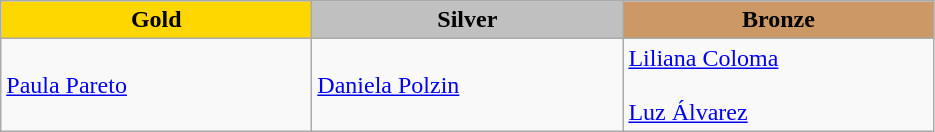<table class="wikitable" style="text-align:left">
<tr align="center">
<td width=200 bgcolor=gold><strong>Gold</strong></td>
<td width=200 bgcolor=silver><strong>Silver</strong></td>
<td width=200 bgcolor=CC9966><strong>Bronze</strong></td>
</tr>
<tr>
<td><a href='#'>Paula Pareto</a><br><em></em></td>
<td><a href='#'>Daniela Polzin</a><br><em></em></td>
<td><a href='#'>Liliana Coloma</a><br><em></em><br><a href='#'>Luz Álvarez</a><br><em></em></td>
</tr>
</table>
